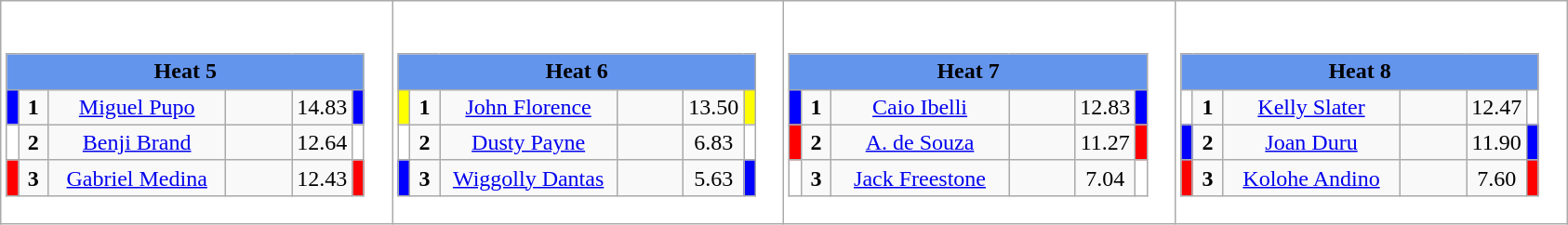<table class="wikitable" style="background:#fff;">
<tr>
<td><div><br><table class="wikitable">
<tr>
<td colspan="6"  style="text-align:center; background:#6495ed;"><strong>Heat 5</strong></td>
</tr>
<tr>
<td style="width:01px; background: #00f;"></td>
<td style="width:14px; text-align:center;"><strong>1</strong></td>
<td style="width:120px; text-align:center;"><a href='#'>Miguel Pupo</a></td>
<td style="width:40px; text-align:center;"></td>
<td style="width:20px; text-align:center;">14.83</td>
<td style="width:01px; background: #00f;"></td>
</tr>
<tr>
<td style="width:01px; background: #fff;"></td>
<td style="width:14px; text-align:center;"><strong>2</strong></td>
<td style="width:120px; text-align:center;"><a href='#'>Benji Brand</a></td>
<td style="width:40px; text-align:center;"></td>
<td style="width:20px; text-align:center;">12.64</td>
<td style="width:01px; background: #fff;"></td>
</tr>
<tr>
<td style="width:01px; background: #f00;"></td>
<td style="width:14px; text-align:center;"><strong>3</strong></td>
<td style="width:120px; text-align:center;"><a href='#'>Gabriel Medina</a></td>
<td style="width:40px; text-align:center;"></td>
<td style="width:20px; text-align:center;">12.43</td>
<td style="width:01px; background: #f00;"></td>
</tr>
</table>
</div></td>
<td><div><br><table class="wikitable">
<tr>
<td colspan="6"  style="text-align:center; background:#6495ed;"><strong>Heat 6</strong></td>
</tr>
<tr>
<td style="width:01px; background: #ff0;"></td>
<td style="width:14px; text-align:center;"><strong>1</strong></td>
<td style="width:120px; text-align:center;"><a href='#'>John Florence</a></td>
<td style="width:40px; text-align:center;"></td>
<td style="width:20px; text-align:center;">13.50</td>
<td style="width:01px; background: #ff0;"></td>
</tr>
<tr>
<td style="width:01px; background: #fff;"></td>
<td style="width:14px; text-align:center;"><strong>2</strong></td>
<td style="width:120px; text-align:center;"><a href='#'>Dusty Payne</a></td>
<td style="width:40px; text-align:center;"></td>
<td style="width:20px; text-align:center;">6.83</td>
<td style="width:01px; background: #fff;"></td>
</tr>
<tr>
<td style="width:01px; background: #00f;"></td>
<td style="width:14px; text-align:center;"><strong>3</strong></td>
<td style="width:120px; text-align:center;"><a href='#'>Wiggolly Dantas</a></td>
<td style="width:40px; text-align:center;"></td>
<td style="width:20px; text-align:center;">5.63</td>
<td style="width:01px; background: #00f;"></td>
</tr>
</table>
</div></td>
<td><div><br><table class="wikitable">
<tr>
<td colspan="6"  style="text-align:center; background:#6495ed;"><strong>Heat 7</strong></td>
</tr>
<tr>
<td style="width:01px; background: #00f;"></td>
<td style="width:14px; text-align:center;"><strong>1</strong></td>
<td style="width:120px; text-align:center;"><a href='#'>Caio Ibelli</a></td>
<td style="width:40px; text-align:center;"></td>
<td style="width:20px; text-align:center;">12.83</td>
<td style="width:01px; background: #00f;"></td>
</tr>
<tr>
<td style="width:01px; background: #f00;"></td>
<td style="width:14px; text-align:center;"><strong>2</strong></td>
<td style="width:120px; text-align:center;"><a href='#'>A. de Souza</a></td>
<td style="width:40px; text-align:center;"></td>
<td style="width:20px; text-align:center;">11.27</td>
<td style="width:01px; background: #f00;"></td>
</tr>
<tr>
<td style="width:01px; background: #fff;"></td>
<td style="width:14px; text-align:center;"><strong>3</strong></td>
<td style="width:120px; text-align:center;"><a href='#'>Jack Freestone</a></td>
<td style="width:40px; text-align:center;"></td>
<td style="width:20px; text-align:center;">7.04</td>
<td style="width:01px; background: #fff;"></td>
</tr>
</table>
</div></td>
<td><div><br><table class="wikitable">
<tr>
<td colspan="6"  style="text-align:center; background:#6495ed;"><strong>Heat 8</strong></td>
</tr>
<tr>
<td style="width:01px; background: #fff;"></td>
<td style="width:14px; text-align:center;"><strong>1</strong></td>
<td style="width:120px; text-align:center;"><a href='#'>Kelly Slater</a></td>
<td style="width:40px; text-align:center;"></td>
<td style="width:20px; text-align:center;">12.47</td>
<td style="width:01px; background: #fff;"></td>
</tr>
<tr>
<td style="width:01px; background: #00f;"></td>
<td style="width:14px; text-align:center;"><strong>2</strong></td>
<td style="width:120px; text-align:center;"><a href='#'>Joan Duru</a></td>
<td style="width:40px; text-align:center;"></td>
<td style="width:20px; text-align:center;">11.90</td>
<td style="width:01px; background: #00f;"></td>
</tr>
<tr>
<td style="width:01px; background: #f00;"></td>
<td style="width:14px; text-align:center;"><strong>3</strong></td>
<td style="width:120px; text-align:center;"><a href='#'>Kolohe Andino</a></td>
<td style="width:40px; text-align:center;"></td>
<td style="width:20px; text-align:center;">7.60</td>
<td style="width:01px; background: #f00;"></td>
</tr>
</table>
</div></td>
</tr>
</table>
